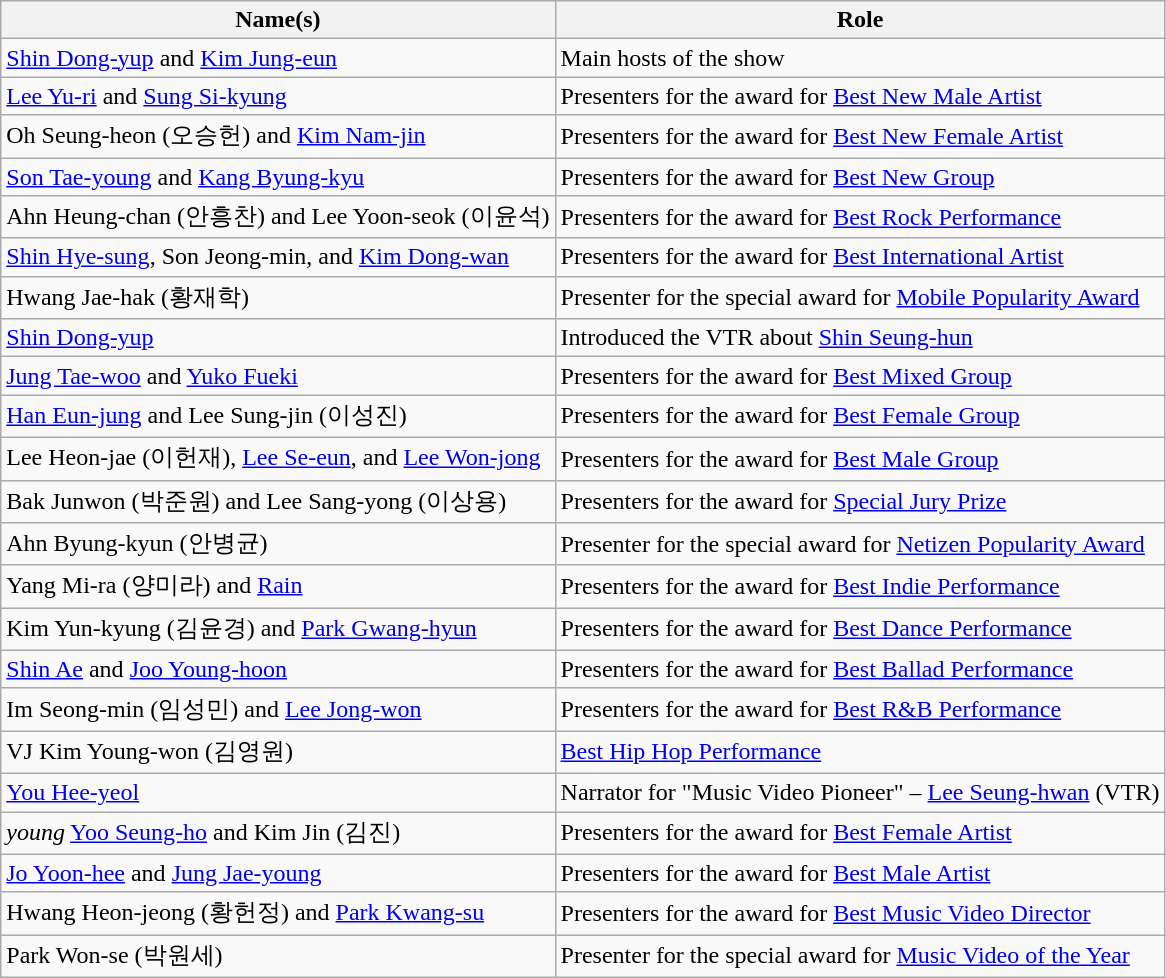<table class="wikitable sortable">
<tr>
<th>Name(s)</th>
<th>Role</th>
</tr>
<tr>
<td><a href='#'>Shin Dong-yup</a> and <a href='#'>Kim Jung-eun</a></td>
<td>Main hosts of the show</td>
</tr>
<tr>
<td><a href='#'>Lee Yu-ri</a> and <a href='#'>Sung Si-kyung</a></td>
<td>Presenters for the award for <a href='#'>Best New Male Artist</a></td>
</tr>
<tr>
<td>Oh Seung-heon (오승헌) and <a href='#'>Kim Nam-jin</a></td>
<td>Presenters for the award for <a href='#'>Best New Female Artist</a></td>
</tr>
<tr>
<td><a href='#'>Son Tae-young</a> and <a href='#'>Kang Byung-kyu</a></td>
<td>Presenters for the award for <a href='#'>Best New Group</a></td>
</tr>
<tr>
<td>Ahn Heung-chan (안흥찬) and Lee Yoon-seok (이윤석)</td>
<td>Presenters for the award for <a href='#'>Best Rock Performance</a></td>
</tr>
<tr>
<td><a href='#'>Shin Hye-sung</a>, Son Jeong-min, and <a href='#'>Kim Dong-wan</a></td>
<td>Presenters for the award for <a href='#'>Best International Artist</a></td>
</tr>
<tr>
<td>Hwang Jae-hak (황재학)</td>
<td>Presenter for the special award for <a href='#'>Mobile Popularity Award</a></td>
</tr>
<tr>
<td><a href='#'>Shin Dong-yup</a></td>
<td>Introduced the VTR about <a href='#'>Shin Seung-hun</a></td>
</tr>
<tr>
<td><a href='#'>Jung Tae-woo</a> and <a href='#'>Yuko Fueki</a></td>
<td>Presenters for the award for <a href='#'>Best Mixed Group</a></td>
</tr>
<tr>
<td><a href='#'>Han Eun-jung</a> and Lee Sung-jin (이성진)</td>
<td>Presenters for the award for <a href='#'>Best Female Group</a></td>
</tr>
<tr>
<td>Lee Heon-jae (이헌재), <a href='#'>Lee Se-eun</a>, and <a href='#'>Lee Won-jong</a></td>
<td>Presenters for the award for <a href='#'>Best Male Group</a></td>
</tr>
<tr>
<td>Bak Junwon (박준원) and Lee Sang-yong (이상용)</td>
<td>Presenters for the award for <a href='#'>Special Jury Prize</a></td>
</tr>
<tr>
<td>Ahn Byung-kyun (안병균)</td>
<td>Presenter for the special award for <a href='#'>Netizen Popularity Award</a></td>
</tr>
<tr>
<td>Yang Mi-ra (양미라) and <a href='#'>Rain</a></td>
<td>Presenters for the award for <a href='#'>Best Indie Performance</a></td>
</tr>
<tr>
<td>Kim Yun-kyung (김윤경) and <a href='#'>Park Gwang-hyun</a></td>
<td>Presenters for the award for <a href='#'>Best Dance Performance</a></td>
</tr>
<tr>
<td><a href='#'>Shin Ae</a> and <a href='#'>Joo Young-hoon</a></td>
<td>Presenters for the award for <a href='#'>Best Ballad Performance</a></td>
</tr>
<tr>
<td>Im Seong-min (임성민) and <a href='#'>Lee Jong-won</a></td>
<td>Presenters for the award for <a href='#'>Best R&B Performance</a></td>
</tr>
<tr>
<td>VJ Kim Young-won (김영원)</td>
<td><a href='#'>Best Hip Hop Performance</a></td>
</tr>
<tr>
<td><a href='#'>You Hee-yeol</a></td>
<td>Narrator for "Music Video Pioneer" – <a href='#'>Lee Seung-hwan</a> (VTR)</td>
</tr>
<tr>
<td><em>young</em> <a href='#'>Yoo Seung-ho</a> and Kim Jin (김진)</td>
<td>Presenters for the award for <a href='#'>Best Female Artist</a></td>
</tr>
<tr>
<td><a href='#'>Jo Yoon-hee</a> and <a href='#'>Jung Jae-young</a></td>
<td>Presenters for the award for <a href='#'>Best Male Artist</a></td>
</tr>
<tr>
<td>Hwang Heon-jeong (황헌정) and <a href='#'>Park Kwang-su</a></td>
<td>Presenters for the award for <a href='#'>Best Music Video Director</a></td>
</tr>
<tr>
<td>Park Won-se (박원세)</td>
<td>Presenter for the special award for <a href='#'>Music Video of the Year</a></td>
</tr>
</table>
